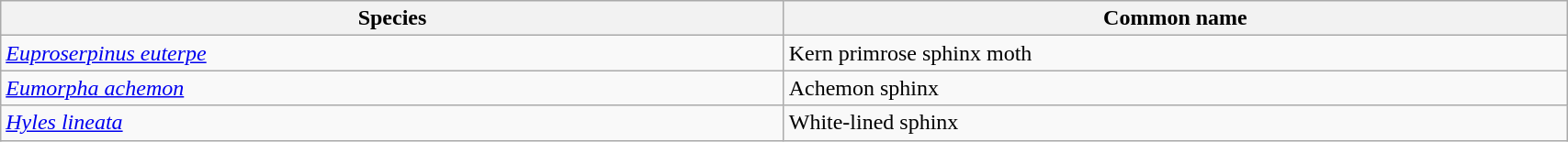<table width=90% class="wikitable">
<tr>
<th width=25%>Species</th>
<th width=25%>Common name</th>
</tr>
<tr>
<td><em><a href='#'>Euproserpinus euterpe</a></em></td>
<td>Kern primrose sphinx moth</td>
</tr>
<tr>
<td><em><a href='#'>Eumorpha achemon</a></em></td>
<td>Achemon sphinx</td>
</tr>
<tr>
<td><em><a href='#'>Hyles lineata</a></em></td>
<td>White-lined sphinx</td>
</tr>
</table>
